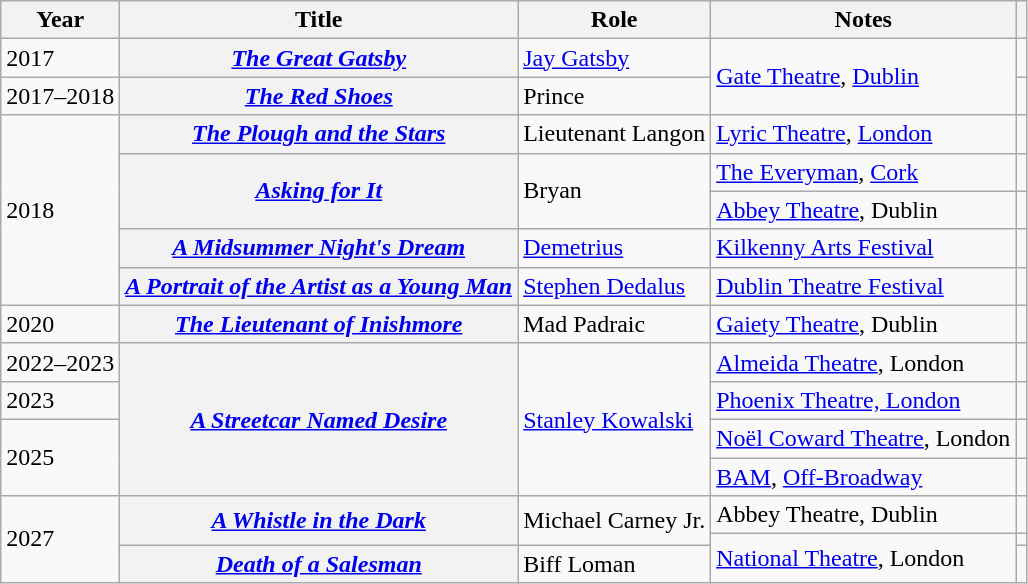<table class="wikitable plainrowheaders sortable">
<tr>
<th scope="col">Year</th>
<th scope="col">Title</th>
<th scope="col">Role</th>
<th scope="col" class="unsortable">Notes</th>
<th scope="col" class="unsortable"></th>
</tr>
<tr>
<td>2017</td>
<th scope="row"><em><a href='#'>The Great Gatsby</a></em></th>
<td><a href='#'>Jay Gatsby</a></td>
<td rowspan="2"><a href='#'>Gate Theatre</a>, <a href='#'>Dublin</a></td>
<td align="center"></td>
</tr>
<tr>
<td>2017–2018</td>
<th scope="row"><em><a href='#'>The Red Shoes</a></em></th>
<td>Prince</td>
<td align="center"></td>
</tr>
<tr>
<td rowspan="5">2018</td>
<th scope="row"><em><a href='#'>The Plough and the Stars</a></em></th>
<td>Lieutenant Langon</td>
<td><a href='#'>Lyric Theatre</a>, <a href='#'>London</a></td>
<td align="center"></td>
</tr>
<tr>
<th scope="row" rowspan="2"><em><a href='#'>Asking for It</a></em></th>
<td rowspan="2">Bryan</td>
<td><a href='#'>The Everyman</a>, <a href='#'>Cork</a></td>
<td align="center"></td>
</tr>
<tr>
<td><a href='#'>Abbey Theatre</a>, Dublin</td>
<td align="center"></td>
</tr>
<tr>
<th scope="row"><em><a href='#'>A Midsummer Night's Dream</a></em></th>
<td><a href='#'>Demetrius</a></td>
<td><a href='#'>Kilkenny Arts Festival</a></td>
<td align="center"></td>
</tr>
<tr>
<th scope="row"><em><a href='#'>A Portrait of the Artist as a Young Man</a></em></th>
<td><a href='#'>Stephen Dedalus</a></td>
<td><a href='#'>Dublin Theatre Festival</a></td>
<td align="center"></td>
</tr>
<tr>
<td>2020</td>
<th scope="row"><em><a href='#'>The Lieutenant of Inishmore</a></em></th>
<td>Mad Padraic</td>
<td><a href='#'>Gaiety Theatre</a>, Dublin</td>
<td align="center"></td>
</tr>
<tr>
<td>2022–2023</td>
<th rowspan="4" scope="row"><em><a href='#'>A Streetcar Named Desire</a></em></th>
<td rowspan="4"><a href='#'>Stanley Kowalski</a></td>
<td><a href='#'>Almeida Theatre</a>, London</td>
<td align="center"></td>
</tr>
<tr>
<td>2023</td>
<td><a href='#'>Phoenix Theatre, London</a></td>
<td align="center"></td>
</tr>
<tr>
<td rowspan="2">2025</td>
<td><a href='#'>Noël Coward Theatre</a>, London</td>
<td align="center"></td>
</tr>
<tr>
<td><a href='#'>BAM</a>, <a href='#'>Off-Broadway</a></td>
<td align="center"></td>
</tr>
<tr>
<td rowspan="3">2027</td>
<th rowspan="2" scope="row"><em><a href='#'>A Whistle in the Dark</a></em></th>
<td rowspan="2">Michael Carney Jr.</td>
<td>Abbey Theatre, Dublin</td>
<td align="center"></td>
</tr>
<tr>
<td rowspan="2"><a href='#'>National Theatre</a>, London</td>
<td align="center"></td>
</tr>
<tr>
<th scope="row"><em><a href='#'>Death of a Salesman</a></em></th>
<td>Biff Loman</td>
<td align="center"></td>
</tr>
</table>
